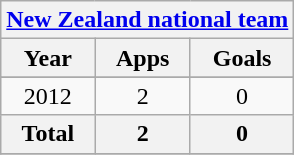<table class="wikitable" style="text-align:center">
<tr>
<th colspan=3><a href='#'>New Zealand national team</a></th>
</tr>
<tr>
<th>Year</th>
<th>Apps</th>
<th>Goals</th>
</tr>
<tr>
</tr>
<tr>
<td>2012</td>
<td>2</td>
<td>0</td>
</tr>
<tr>
<th>Total</th>
<th>2</th>
<th>0</th>
</tr>
<tr>
</tr>
</table>
